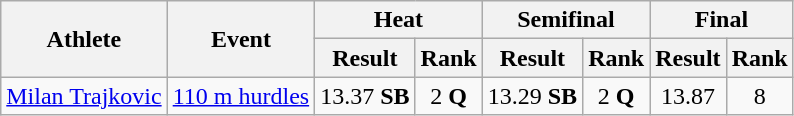<table class="wikitable">
<tr>
<th rowspan="2">Athlete</th>
<th rowspan="2">Event</th>
<th colspan="2">Heat</th>
<th colspan="2">Semifinal</th>
<th colspan="2">Final</th>
</tr>
<tr>
<th>Result</th>
<th>Rank</th>
<th>Result</th>
<th>Rank</th>
<th>Result</th>
<th>Rank</th>
</tr>
<tr style=text-align:center>
<td style=text-align:left><a href='#'>Milan Trajkovic</a></td>
<td style=text-align:left><a href='#'>110 m hurdles</a></td>
<td>13.37 <strong>SB</strong></td>
<td>2 <strong>Q</strong></td>
<td>13.29 <strong>SB</strong></td>
<td>2 <strong>Q</strong></td>
<td>13.87</td>
<td>8</td>
</tr>
</table>
